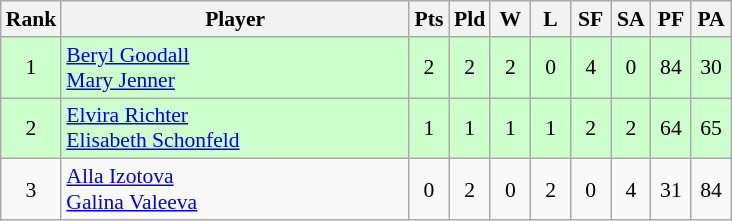<table class=wikitable style="text-align:center; font-size:90%">
<tr>
<th width="20">Rank</th>
<th width="225">Player</th>
<th width="20">Pts</th>
<th width="20">Pld</th>
<th width="20">W</th>
<th width="20">L</th>
<th width="20">SF</th>
<th width="20">SA</th>
<th width="20">PF</th>
<th width="20">PA</th>
</tr>
<tr bgcolor="#ccffcc">
<td>1</td>
<td style="text-align:left"> <a href='#'>Beryl Goodall</a><br> <a href='#'>Mary Jenner</a></td>
<td>2</td>
<td>2</td>
<td>2</td>
<td>0</td>
<td>4</td>
<td>0</td>
<td>84</td>
<td>30</td>
</tr>
<tr bgcolor="#ccffcc">
<td>2</td>
<td style="text-align:left"> <a href='#'>Elvira Richter</a><br> <a href='#'>Elisabeth Schonfeld</a></td>
<td>1</td>
<td>1</td>
<td>1</td>
<td>1</td>
<td>2</td>
<td>2</td>
<td>64</td>
<td>65</td>
</tr>
<tr>
<td>3</td>
<td style="text-align:left"> <a href='#'>Alla Izotova</a><br> <a href='#'>Galina Valeeva</a></td>
<td>0</td>
<td>2</td>
<td>0</td>
<td>2</td>
<td>0</td>
<td>4</td>
<td>31</td>
<td>84</td>
</tr>
</table>
